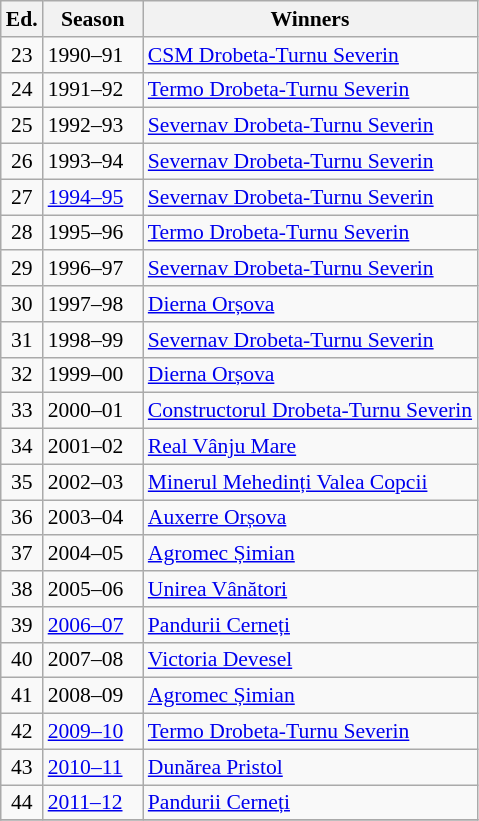<table class="wikitable" style="font-size:90%">
<tr>
<th><abbr>Ed.</abbr></th>
<th width="60">Season</th>
<th width="auto">Winners</th>
</tr>
<tr>
<td align=center>23</td>
<td>1990–91</td>
<td><a href='#'>CSM Drobeta-Turnu Severin</a></td>
</tr>
<tr>
<td align=center>24</td>
<td>1991–92</td>
<td><a href='#'>Termo Drobeta-Turnu Severin</a></td>
</tr>
<tr>
<td align=center>25</td>
<td>1992–93</td>
<td><a href='#'>Severnav Drobeta-Turnu Severin</a></td>
</tr>
<tr>
<td align=center>26</td>
<td>1993–94</td>
<td><a href='#'>Severnav Drobeta-Turnu Severin</a></td>
</tr>
<tr>
<td align=center>27</td>
<td><a href='#'>1994–95</a></td>
<td><a href='#'>Severnav Drobeta-Turnu Severin</a></td>
</tr>
<tr>
<td align=center>28</td>
<td>1995–96</td>
<td><a href='#'>Termo Drobeta-Turnu Severin</a></td>
</tr>
<tr>
<td align=center>29</td>
<td>1996–97</td>
<td><a href='#'>Severnav Drobeta-Turnu Severin</a></td>
</tr>
<tr>
<td align=center>30</td>
<td>1997–98</td>
<td><a href='#'>Dierna Orșova</a></td>
</tr>
<tr>
<td align=center>31</td>
<td>1998–99</td>
<td><a href='#'>Severnav Drobeta-Turnu Severin</a></td>
</tr>
<tr>
<td align=center>32</td>
<td>1999–00</td>
<td><a href='#'>Dierna Orșova</a></td>
</tr>
<tr>
<td align=center>33</td>
<td>2000–01</td>
<td><a href='#'>Constructorul Drobeta-Turnu Severin</a></td>
</tr>
<tr>
<td align=center>34</td>
<td>2001–02</td>
<td><a href='#'>Real Vânju Mare</a></td>
</tr>
<tr>
<td align=center>35</td>
<td>2002–03</td>
<td><a href='#'>Minerul Mehedinți Valea Copcii</a></td>
</tr>
<tr>
<td align=center>36</td>
<td>2003–04</td>
<td><a href='#'>Auxerre Orșova</a></td>
</tr>
<tr>
<td align=center>37</td>
<td>2004–05</td>
<td><a href='#'>Agromec Șimian</a></td>
</tr>
<tr>
<td align=center>38</td>
<td>2005–06</td>
<td><a href='#'>Unirea Vânători</a></td>
</tr>
<tr>
<td align=center>39</td>
<td><a href='#'>2006–07</a></td>
<td><a href='#'>Pandurii Cerneți</a></td>
</tr>
<tr>
<td align=center>40</td>
<td>2007–08</td>
<td><a href='#'>Victoria Devesel</a></td>
</tr>
<tr>
<td align=center>41</td>
<td>2008–09</td>
<td><a href='#'>Agromec Șimian</a></td>
</tr>
<tr>
<td align=center>42</td>
<td><a href='#'>2009–10</a></td>
<td><a href='#'>Termo Drobeta-Turnu Severin</a></td>
</tr>
<tr>
<td align=center>43</td>
<td><a href='#'>2010–11</a></td>
<td><a href='#'>Dunărea Pristol</a></td>
</tr>
<tr>
<td align=center>44</td>
<td><a href='#'>2011–12</a></td>
<td><a href='#'>Pandurii Cerneți</a></td>
</tr>
<tr>
</tr>
</table>
